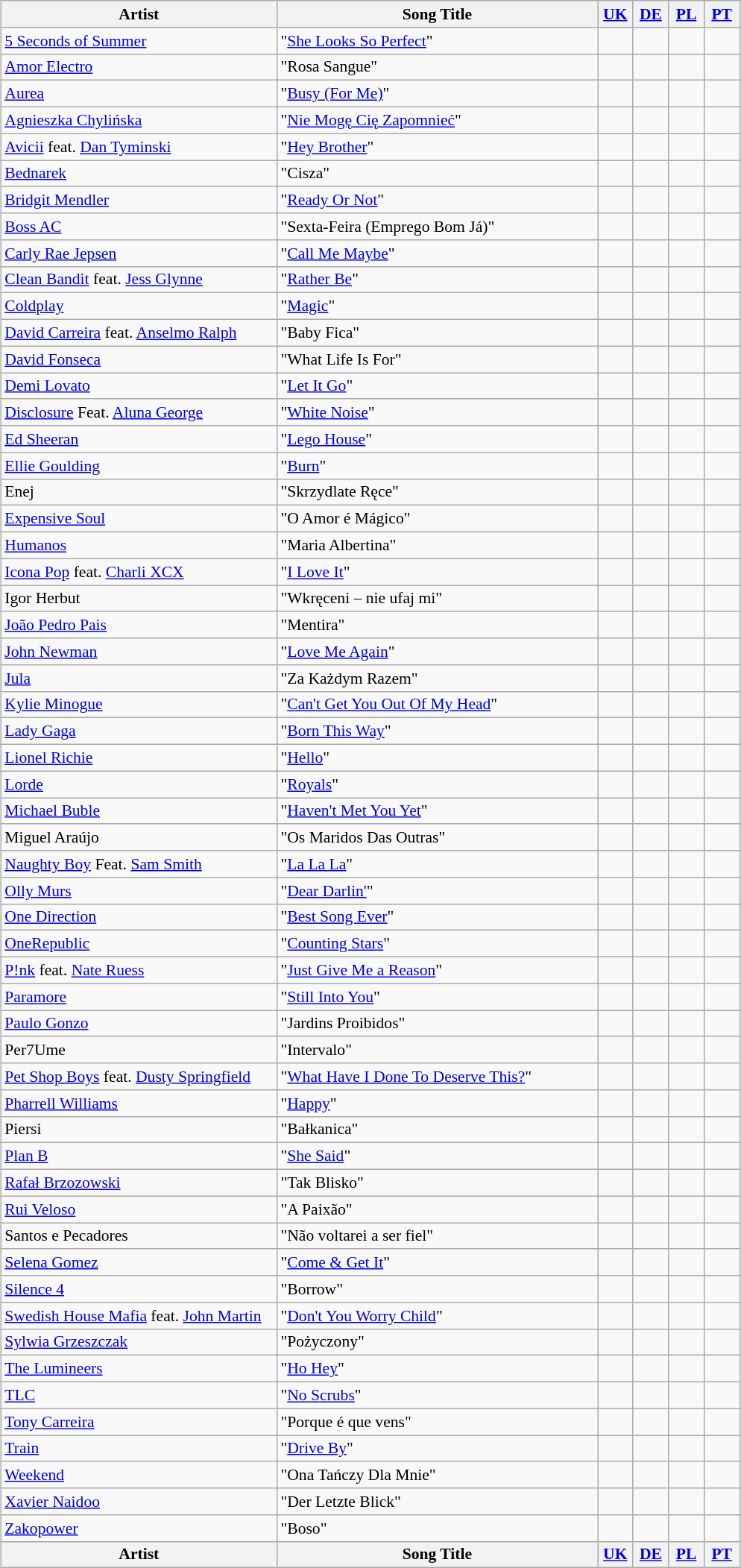<table class="wikitable sortable" style="font-size:90%; text-align:left; margin: 5px;">
<tr>
<th style="width:240px;">Artist</th>
<th style="width:280px;">Song Title</th>
<th width=25px><a href='#'>UK</a></th>
<th width=25px><a href='#'>DE</a></th>
<th width=25px><a href='#'>PL</a></th>
<th width=25px><a href='#'>PT</a></th>
</tr>
<tr>
<td><a href='#'>5 Seconds of Summer</a></td>
<td>"<a href='#'>She Looks So Perfect</a>"</td>
<td></td>
<td></td>
<td></td>
<td></td>
</tr>
<tr>
<td><a href='#'>Amor Electro</a></td>
<td>"Rosa Sangue"</td>
<td></td>
<td></td>
<td></td>
<td></td>
</tr>
<tr>
<td><a href='#'>Aurea</a></td>
<td>"<a href='#'>Busy (For Me)</a>"</td>
<td></td>
<td></td>
<td></td>
<td></td>
</tr>
<tr>
<td><a href='#'>Agnieszka Chylińska</a></td>
<td>"<a href='#'>Nie Mogę Cię Zapomnieć</a>"</td>
<td></td>
<td></td>
<td></td>
<td></td>
</tr>
<tr>
<td><a href='#'>Avicii</a> feat. <a href='#'>Dan Tyminski</a></td>
<td>"<a href='#'>Hey Brother</a>"</td>
<td></td>
<td></td>
<td></td>
<td></td>
</tr>
<tr>
<td><a href='#'>Bednarek</a></td>
<td>"Cisza"</td>
<td></td>
<td></td>
<td></td>
<td></td>
</tr>
<tr>
<td><a href='#'>Bridgit Mendler</a></td>
<td>"<a href='#'>Ready Or Not</a>"</td>
<td></td>
<td></td>
<td></td>
<td></td>
</tr>
<tr>
<td><a href='#'>Boss AC</a></td>
<td>"Sexta-Feira (Emprego Bom Já)"</td>
<td></td>
<td></td>
<td></td>
<td></td>
</tr>
<tr>
<td><a href='#'>Carly Rae Jepsen</a></td>
<td>"<a href='#'>Call Me Maybe</a>"</td>
<td></td>
<td></td>
<td></td>
<td></td>
</tr>
<tr>
<td><a href='#'>Clean Bandit</a> feat. <a href='#'>Jess Glynne</a></td>
<td>"<a href='#'>Rather Be</a>"</td>
<td></td>
<td></td>
<td></td>
<td></td>
</tr>
<tr>
<td><a href='#'>Coldplay</a></td>
<td>"<a href='#'>Magic</a>"</td>
<td></td>
<td></td>
<td></td>
<td></td>
</tr>
<tr>
<td><a href='#'>David Carreira</a> feat. <a href='#'>Anselmo Ralph</a></td>
<td>"Baby Fica"</td>
<td></td>
<td></td>
<td></td>
<td></td>
</tr>
<tr>
<td><a href='#'>David Fonseca</a></td>
<td>"What Life Is For"</td>
<td></td>
<td></td>
<td></td>
<td></td>
</tr>
<tr>
<td><a href='#'>Demi Lovato</a></td>
<td>"<a href='#'>Let It Go</a>"</td>
<td></td>
<td></td>
<td></td>
<td></td>
</tr>
<tr>
<td><a href='#'>Disclosure</a> Feat. <a href='#'>Aluna George</a></td>
<td>"<a href='#'>White Noise</a>"</td>
<td></td>
<td></td>
<td></td>
<td></td>
</tr>
<tr>
<td><a href='#'>Ed Sheeran</a></td>
<td>"<a href='#'>Lego House</a>"</td>
<td></td>
<td></td>
<td></td>
<td></td>
</tr>
<tr>
<td><a href='#'>Ellie Goulding</a></td>
<td>"<a href='#'>Burn</a>"</td>
<td></td>
<td></td>
<td></td>
<td></td>
</tr>
<tr>
<td>Enej</td>
<td>"Skrzydlate Ręce"</td>
<td></td>
<td></td>
<td></td>
<td></td>
</tr>
<tr>
<td><a href='#'>Expensive Soul</a></td>
<td>"O Amor é Mágico"</td>
<td></td>
<td></td>
<td></td>
<td></td>
</tr>
<tr>
<td><a href='#'>Humanos</a></td>
<td>"Maria Albertina"</td>
<td></td>
<td></td>
<td></td>
<td></td>
</tr>
<tr>
<td><a href='#'>Icona Pop</a> feat. <a href='#'>Charli XCX</a></td>
<td>"<a href='#'>I Love It</a>"</td>
<td></td>
<td></td>
<td></td>
<td></td>
</tr>
<tr>
<td>Igor Herbut</td>
<td>"Wkręceni – nie ufaj mi"</td>
<td></td>
<td></td>
<td></td>
<td></td>
</tr>
<tr>
<td><a href='#'>João Pedro Pais</a></td>
<td>"Mentira"</td>
<td></td>
<td></td>
<td></td>
<td></td>
</tr>
<tr>
<td><a href='#'>John Newman</a></td>
<td>"<a href='#'>Love Me Again</a>"</td>
<td></td>
<td></td>
<td></td>
<td></td>
</tr>
<tr>
<td><a href='#'>Jula</a></td>
<td>"Za Każdym Razem"</td>
<td></td>
<td></td>
<td></td>
<td></td>
</tr>
<tr>
<td><a href='#'>Kylie Minogue</a></td>
<td>"<a href='#'>Can't Get You Out Of My Head</a>"</td>
<td></td>
<td></td>
<td></td>
<td></td>
</tr>
<tr>
<td><a href='#'>Lady Gaga</a></td>
<td>"<a href='#'>Born This Way</a>"</td>
<td></td>
<td></td>
<td></td>
<td></td>
</tr>
<tr>
<td><a href='#'>Lionel Richie</a></td>
<td>"<a href='#'>Hello</a>"</td>
<td></td>
<td></td>
<td></td>
<td></td>
</tr>
<tr>
<td><a href='#'>Lorde</a></td>
<td>"<a href='#'>Royals</a>"</td>
<td></td>
<td></td>
<td></td>
<td></td>
</tr>
<tr>
<td><a href='#'>Michael Buble</a></td>
<td>"<a href='#'>Haven't Met You Yet</a>"</td>
<td></td>
<td></td>
<td></td>
<td></td>
</tr>
<tr>
<td>Miguel Araújo</td>
<td>"Os Maridos Das Outras"</td>
<td></td>
<td></td>
<td></td>
<td></td>
</tr>
<tr>
<td><a href='#'>Naughty Boy</a> Feat. <a href='#'>Sam Smith</a></td>
<td>"<a href='#'>La La La</a>"</td>
<td></td>
<td></td>
<td></td>
<td></td>
</tr>
<tr>
<td><a href='#'>Olly Murs</a></td>
<td>"<a href='#'>Dear Darlin'</a>"</td>
<td></td>
<td></td>
<td></td>
<td></td>
</tr>
<tr>
<td><a href='#'>One Direction</a></td>
<td>"<a href='#'>Best Song Ever</a>"</td>
<td></td>
<td></td>
<td></td>
<td></td>
</tr>
<tr>
<td><a href='#'>OneRepublic</a></td>
<td>"<a href='#'>Counting Stars</a>"</td>
<td></td>
<td></td>
<td></td>
<td></td>
</tr>
<tr>
<td><a href='#'>P!nk</a> feat. <a href='#'>Nate Ruess</a></td>
<td>"<a href='#'>Just Give Me a Reason</a>"</td>
<td></td>
<td></td>
<td></td>
<td></td>
</tr>
<tr>
<td><a href='#'>Paramore</a></td>
<td>"<a href='#'>Still Into You</a>"</td>
<td></td>
<td></td>
<td></td>
<td></td>
</tr>
<tr>
<td><a href='#'>Paulo Gonzo</a></td>
<td>"Jardins Proibidos"</td>
<td></td>
<td></td>
<td></td>
<td></td>
</tr>
<tr>
<td>Per7Ume</td>
<td>"Intervalo"</td>
<td></td>
<td></td>
<td></td>
<td></td>
</tr>
<tr>
<td><a href='#'>Pet Shop Boys</a> feat. <a href='#'>Dusty Springfield</a></td>
<td>"<a href='#'>What Have I Done To Deserve This?</a>"</td>
<td></td>
<td></td>
<td></td>
<td></td>
</tr>
<tr>
<td><a href='#'>Pharrell Williams</a></td>
<td>"<a href='#'>Happy</a>"</td>
<td></td>
<td></td>
<td></td>
<td></td>
</tr>
<tr>
<td>Piersi</td>
<td>"Bałkanica"</td>
<td></td>
<td></td>
<td></td>
<td></td>
</tr>
<tr>
<td><a href='#'>Plan B</a></td>
<td>"<a href='#'>She Said</a>"</td>
<td></td>
<td></td>
<td></td>
<td></td>
</tr>
<tr>
<td><a href='#'>Rafał Brzozowski</a></td>
<td>"Tak Blisko"</td>
<td></td>
<td></td>
<td></td>
<td></td>
</tr>
<tr>
<td><a href='#'>Rui Veloso</a></td>
<td>"A Paixão"</td>
<td></td>
<td></td>
<td></td>
<td></td>
</tr>
<tr>
<td>Santos e Pecadores</td>
<td>"Não voltarei a ser fiel"</td>
<td></td>
<td></td>
<td></td>
<td></td>
</tr>
<tr>
<td><a href='#'>Selena Gomez</a></td>
<td>"<a href='#'>Come & Get It</a>"</td>
<td></td>
<td></td>
<td></td>
<td></td>
</tr>
<tr>
<td><a href='#'>Silence 4</a></td>
<td>"Borrow"</td>
<td></td>
<td></td>
<td></td>
<td></td>
</tr>
<tr>
<td><a href='#'>Swedish House Mafia</a> feat. <a href='#'>John Martin</a></td>
<td>"<a href='#'>Don't You Worry Child</a>"</td>
<td></td>
<td></td>
<td></td>
<td></td>
</tr>
<tr>
<td><a href='#'>Sylwia Grzeszczak</a></td>
<td>"Pożyczony"</td>
<td></td>
<td></td>
<td></td>
<td></td>
</tr>
<tr>
<td><a href='#'>The Lumineers</a></td>
<td>"<a href='#'>Ho Hey</a>"</td>
<td></td>
<td></td>
<td></td>
<td></td>
</tr>
<tr>
<td><a href='#'>TLC</a></td>
<td>"<a href='#'>No Scrubs</a>"</td>
<td></td>
<td></td>
<td></td>
<td></td>
</tr>
<tr>
<td><a href='#'>Tony Carreira</a></td>
<td>"Porque é que vens"</td>
<td></td>
<td></td>
<td></td>
<td></td>
</tr>
<tr>
<td><a href='#'>Train</a></td>
<td>"<a href='#'>Drive By</a>"</td>
<td></td>
<td></td>
<td></td>
<td></td>
</tr>
<tr>
<td><a href='#'>Weekend</a></td>
<td>"Ona Tańczy Dla Mnie"</td>
<td></td>
<td></td>
<td></td>
<td></td>
</tr>
<tr>
<td><a href='#'>Xavier Naidoo</a></td>
<td>"Der Letzte Blick"</td>
<td></td>
<td></td>
<td></td>
<td></td>
</tr>
<tr>
<td><a href='#'>Zakopower</a></td>
<td>"Boso"</td>
<td></td>
<td></td>
<td></td>
<td></td>
</tr>
<tr class="sortbottom">
<th>Artist</th>
<th>Song Title</th>
<th><a href='#'>UK</a></th>
<th><a href='#'>DE</a></th>
<th><a href='#'>PL</a></th>
<th><a href='#'>PT</a></th>
</tr>
</table>
